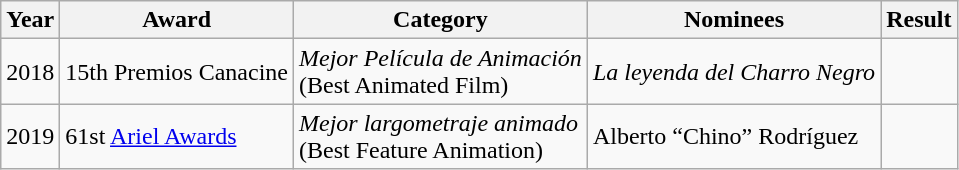<table class="wikitable">
<tr>
<th>Year</th>
<th>Award</th>
<th>Category</th>
<th>Nominees</th>
<th>Result</th>
</tr>
<tr>
<td>2018</td>
<td>15th Premios Canacine</td>
<td><em>Mejor Película de Animación</em><br>(Best Animated Film)</td>
<td><em>La leyenda del Charro Negro</em></td>
<td></td>
</tr>
<tr>
<td>2019</td>
<td>61st <a href='#'>Ariel Awards</a></td>
<td><em>Mejor largometraje animado</em><br>(Best Feature Animation)</td>
<td>Alberto “Chino” Rodríguez</td>
<td></td>
</tr>
</table>
